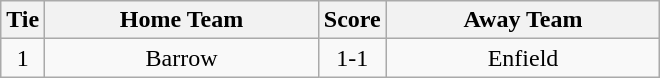<table class="wikitable" style="text-align:center;">
<tr>
<th width=20>Tie</th>
<th width=175>Home Team</th>
<th width=20>Score</th>
<th width=175>Away Team</th>
</tr>
<tr>
<td>1</td>
<td>Barrow</td>
<td>1-1</td>
<td>Enfield</td>
</tr>
</table>
